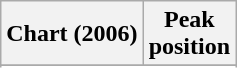<table class="wikitable plainrowheaders sortable" style="text-align:center">
<tr>
<th scope=col>Chart (2006)</th>
<th scope=col>Peak<br>position</th>
</tr>
<tr>
</tr>
<tr>
</tr>
</table>
